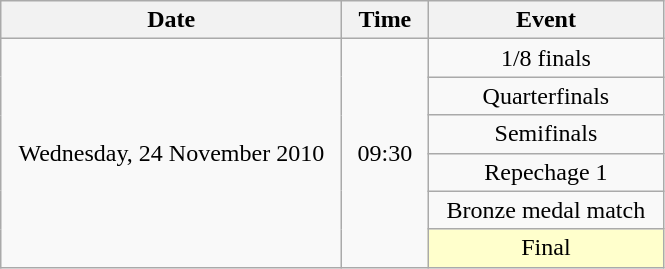<table class = "wikitable" style="text-align:center;">
<tr>
<th width=220>Date</th>
<th width=50>Time</th>
<th width=150>Event</th>
</tr>
<tr>
<td rowspan=6>Wednesday, 24 November 2010</td>
<td rowspan=6>09:30</td>
<td>1/8 finals</td>
</tr>
<tr>
<td>Quarterfinals</td>
</tr>
<tr>
<td>Semifinals</td>
</tr>
<tr>
<td>Repechage 1</td>
</tr>
<tr>
<td>Bronze medal match</td>
</tr>
<tr>
<td bgcolor=ffffcc>Final</td>
</tr>
</table>
